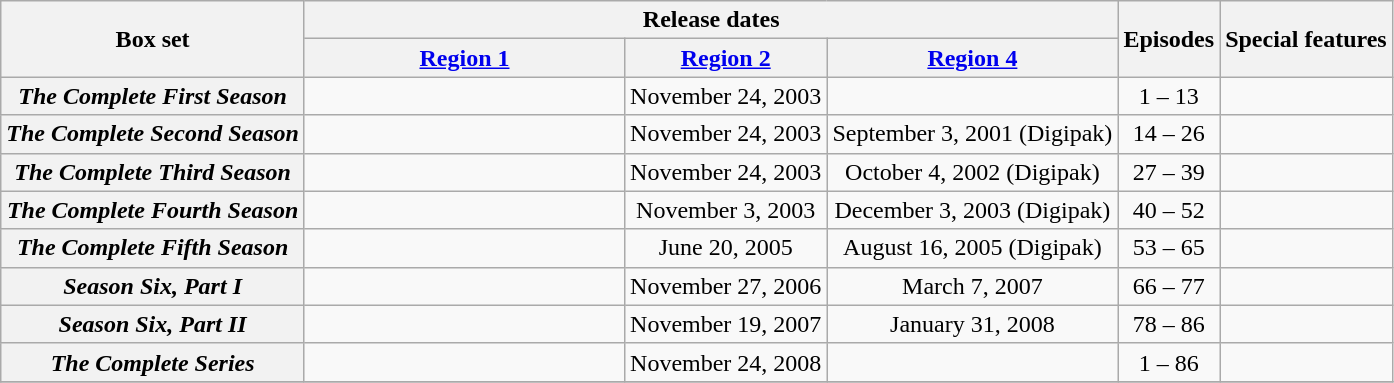<table class="wikitable" style="text-align:center">
<tr>
<th rowspan="2">Box set</th>
<th colspan="3">Release dates</th>
<th rowspan="2">Episodes</th>
<th rowspan="2">Special features</th>
</tr>
<tr>
<th><a href='#'>Region 1</a></th>
<th><a href='#'>Region 2</a></th>
<th><a href='#'>Region 4</a></th>
</tr>
<tr>
<th><em>The Complete First Season</em></th>
<td style="white-space:nowrap;" width="23% "></td>
<td style="white-space:nowrap;">November 24, 2003</td>
<td style="white-space:nowrap;"></td>
<td>1 – 13</td>
<td align="left"><br></td>
</tr>
<tr>
<th><em>The Complete Second Season</em></th>
<td></td>
<td>November 24, 2003</td>
<td>September 3, 2001 (Digipak)</td>
<td>14 – 26</td>
<td align="left"><br></td>
</tr>
<tr>
<th><em>The Complete Third Season</em></th>
<td></td>
<td>November 24, 2003</td>
<td>October 4, 2002 (Digipak)</td>
<td>27 – 39</td>
<td align="left"><br></td>
</tr>
<tr>
<th><em>The Complete Fourth Season</em></th>
<td></td>
<td>November 3, 2003</td>
<td>December 3, 2003 (Digipak)</td>
<td>40 – 52</td>
<td align="left"><br></td>
</tr>
<tr>
<th><em>The Complete Fifth Season</em></th>
<td></td>
<td>June 20, 2005</td>
<td>August 16, 2005 (Digipak)</td>
<td>53 – 65</td>
<td align="left"><br></td>
</tr>
<tr>
<th><em>Season Six, Part I</em></th>
<td></td>
<td>November 27, 2006</td>
<td>March 7, 2007</td>
<td>66 – 77</td>
<td align="left"><br></td>
</tr>
<tr>
<th><em>Season Six, Part II</em></th>
<td></td>
<td>November 19, 2007</td>
<td>January 31, 2008</td>
<td>78 – 86</td>
<td align="left"><br></td>
</tr>
<tr>
<th><em>The Complete Series</em></th>
<td></td>
<td>November 24, 2008</td>
<td></td>
<td>1 – 86</td>
<td align="left"><br></td>
</tr>
<tr>
</tr>
</table>
